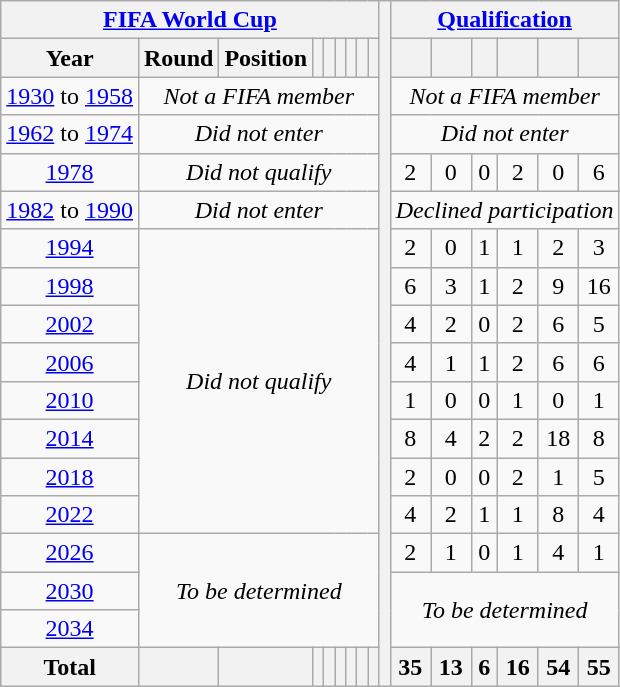<table class="wikitable" style="text-align: center;">
<tr>
<th colspan=9><a href='#'>FIFA World Cup</a></th>
<th rowspan=28></th>
<th colspan=6><a href='#'>Qualification</a></th>
</tr>
<tr>
<th>Year</th>
<th>Round</th>
<th>Position</th>
<th></th>
<th></th>
<th></th>
<th></th>
<th></th>
<th></th>
<th></th>
<th></th>
<th></th>
<th></th>
<th></th>
<th></th>
</tr>
<tr>
<td><a href='#'>1930</a> to <a href='#'>1958</a></td>
<td colspan=8><em>Not a FIFA member</em></td>
<td colspan=6><em>Not a FIFA member</em></td>
</tr>
<tr>
<td><a href='#'>1962</a> to <a href='#'>1974</a></td>
<td colspan=8><em>Did not enter</em></td>
<td colspan=6><em>Did not enter</em></td>
</tr>
<tr>
<td> <a href='#'>1978</a></td>
<td colspan=8><em>Did not qualify</em></td>
<td>2</td>
<td>0</td>
<td>0</td>
<td>2</td>
<td>0</td>
<td>6</td>
</tr>
<tr>
<td><a href='#'>1982</a> to <a href='#'>1990</a></td>
<td colspan=8><em>Did not enter</em></td>
<td colspan=6><em>Declined participation</em></td>
</tr>
<tr>
<td> <a href='#'>1994</a></td>
<td colspan=8 rowspan=8><em>Did not qualify</em></td>
<td>2</td>
<td>0</td>
<td>1</td>
<td>1</td>
<td>2</td>
<td>3</td>
</tr>
<tr>
<td> <a href='#'>1998</a></td>
<td>6</td>
<td>3</td>
<td>1</td>
<td>2</td>
<td>9</td>
<td>16</td>
</tr>
<tr>
<td>  <a href='#'>2002</a></td>
<td>4</td>
<td>2</td>
<td>0</td>
<td>2</td>
<td>6</td>
<td>5</td>
</tr>
<tr>
<td> <a href='#'>2006</a></td>
<td>4</td>
<td>1</td>
<td>1</td>
<td>2</td>
<td>6</td>
<td>6</td>
</tr>
<tr>
<td> <a href='#'>2010</a></td>
<td>1</td>
<td>0</td>
<td>0</td>
<td>1</td>
<td>0</td>
<td>1</td>
</tr>
<tr>
<td> <a href='#'>2014</a></td>
<td>8</td>
<td>4</td>
<td>2</td>
<td>2</td>
<td>18</td>
<td>8</td>
</tr>
<tr>
<td> <a href='#'>2018</a></td>
<td>2</td>
<td>0</td>
<td>0</td>
<td>2</td>
<td>1</td>
<td>5</td>
</tr>
<tr>
<td> <a href='#'>2022</a></td>
<td>4</td>
<td>2</td>
<td>1</td>
<td>1</td>
<td>8</td>
<td>4</td>
</tr>
<tr>
<td>   <a href='#'>2026</a></td>
<td colspan=8 rowspan=3><em>To be determined</em></td>
<td>2</td>
<td>1</td>
<td>0</td>
<td>1</td>
<td>4</td>
<td>1</td>
</tr>
<tr>
<td>   <a href='#'>2030</a></td>
<td colspan=6 rowspan=2><em>To be determined</em></td>
</tr>
<tr>
<td> <a href='#'>2034</a></td>
</tr>
<tr>
<th>Total</th>
<th></th>
<th></th>
<th></th>
<th></th>
<th></th>
<th></th>
<th></th>
<th></th>
<th>35</th>
<th>13</th>
<th>6</th>
<th>16</th>
<th>54</th>
<th>55</th>
</tr>
</table>
